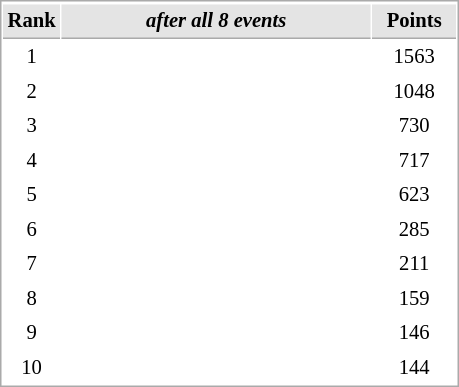<table cellspacing="1" cellpadding="3" style="border:1px solid #AAAAAA;font-size:86%">
<tr style="background-color: #E4E4E4;">
</tr>
<tr style="background-color: #E4E4E4;">
<th style="border-bottom:1px solid #AAAAAA; width: 10px;">Rank</th>
<th style="border-bottom:1px solid #AAAAAA; width: 200px;"><em>after all 8 events</em></th>
<th style="border-bottom:1px solid #AAAAAA; width: 50px;">Points</th>
</tr>
<tr>
<td align=center>1</td>
<td><strong></strong></td>
<td align=center>1563</td>
</tr>
<tr>
<td align=center>2</td>
<td></td>
<td align=center>1048</td>
</tr>
<tr>
<td align=center>3</td>
<td></td>
<td align=center>730</td>
</tr>
<tr>
<td align=center>4</td>
<td></td>
<td align=center>717</td>
</tr>
<tr>
<td align=center>5</td>
<td></td>
<td align=center>623</td>
</tr>
<tr>
<td align=center>6</td>
<td></td>
<td align=center>285</td>
</tr>
<tr>
<td align=center>7</td>
<td></td>
<td align=center>211</td>
</tr>
<tr>
<td align=center>8</td>
<td></td>
<td align=center>159</td>
</tr>
<tr>
<td align=center>9</td>
<td></td>
<td align=center>146</td>
</tr>
<tr>
<td align=center>10</td>
<td></td>
<td align=center>144</td>
</tr>
</table>
